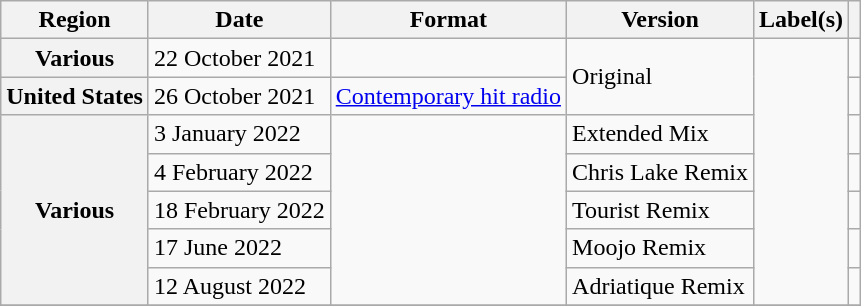<table class="wikitable plainrowheaders">
<tr>
<th scope="col">Region</th>
<th scope="col">Date</th>
<th scope="col">Format</th>
<th scope="col">Version</th>
<th scope="col">Label(s)</th>
<th scope="col"></th>
</tr>
<tr>
<th scope="row">Various</th>
<td>22 October 2021</td>
<td></td>
<td rowspan="2">Original</td>
<td rowspan="7"></td>
<td></td>
</tr>
<tr>
<th scope="row">United States</th>
<td>26 October 2021</td>
<td><a href='#'>Contemporary hit radio</a></td>
<td></td>
</tr>
<tr>
<th scope="row" rowspan="5">Various</th>
<td>3 January 2022</td>
<td rowspan="5"></td>
<td>Extended Mix</td>
<td></td>
</tr>
<tr>
<td>4 February 2022</td>
<td>Chris Lake Remix</td>
<td></td>
</tr>
<tr>
<td>18 February 2022</td>
<td>Tourist Remix</td>
<td></td>
</tr>
<tr>
<td>17 June 2022</td>
<td>Moojo Remix</td>
<td></td>
</tr>
<tr>
<td>12 August 2022</td>
<td>Adriatique Remix</td>
<td></td>
</tr>
<tr>
</tr>
</table>
